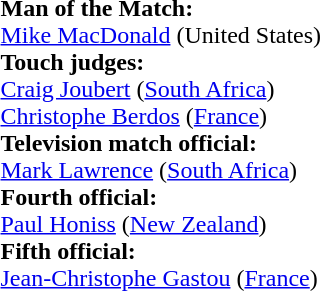<table>
<tr>
<td><br><strong>Man of the Match:</strong>
<br><a href='#'>Mike MacDonald</a> (United States)<br><strong>Touch judges:</strong>
<br><a href='#'>Craig Joubert</a> (<a href='#'>South Africa</a>)
<br><a href='#'>Christophe Berdos</a> (<a href='#'>France</a>)
<br><strong>Television match official:</strong>
<br><a href='#'>Mark Lawrence</a> (<a href='#'>South Africa</a>)
<br><strong>Fourth official:</strong>
<br><a href='#'>Paul Honiss</a> (<a href='#'>New Zealand</a>)
<br><strong>Fifth official:</strong>
<br><a href='#'>Jean-Christophe Gastou</a> (<a href='#'>France</a>)</td>
</tr>
</table>
